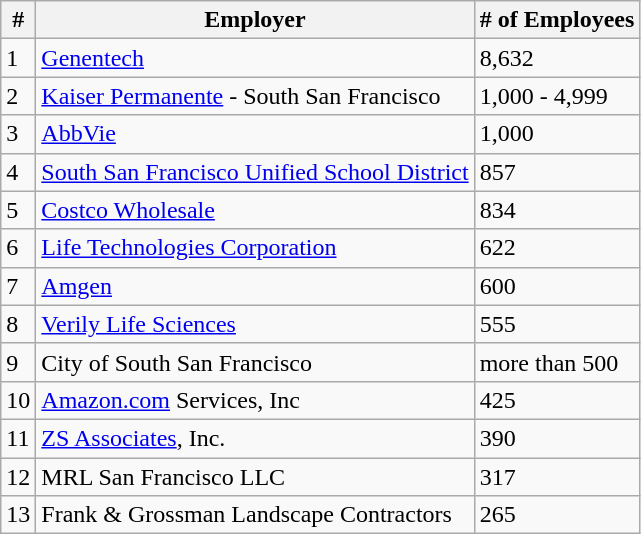<table class="wikitable">
<tr>
<th>#</th>
<th>Employer</th>
<th># of Employees</th>
</tr>
<tr>
<td>1</td>
<td><a href='#'>Genentech</a></td>
<td>8,632</td>
</tr>
<tr>
<td>2</td>
<td><a href='#'>Kaiser Permanente</a> - South San Francisco</td>
<td>1,000 - 4,999</td>
</tr>
<tr>
<td>3</td>
<td><a href='#'>AbbVie</a></td>
<td>1,000</td>
</tr>
<tr>
<td>4</td>
<td><a href='#'>South San Francisco Unified School District</a></td>
<td>857</td>
</tr>
<tr>
<td>5</td>
<td><a href='#'>Costco Wholesale</a></td>
<td>834</td>
</tr>
<tr>
<td>6</td>
<td><a href='#'>Life Technologies Corporation</a></td>
<td>622</td>
</tr>
<tr>
<td>7</td>
<td><a href='#'>Amgen</a></td>
<td>600</td>
</tr>
<tr>
<td>8</td>
<td><a href='#'>Verily Life Sciences</a></td>
<td>555</td>
</tr>
<tr>
<td>9</td>
<td>City of South San Francisco</td>
<td>more than 500</td>
</tr>
<tr>
<td>10</td>
<td><a href='#'>Amazon.com</a> Services, Inc</td>
<td>425</td>
</tr>
<tr>
<td>11</td>
<td><a href='#'>ZS Associates</a>, Inc.</td>
<td>390</td>
</tr>
<tr>
<td>12</td>
<td>MRL San Francisco LLC</td>
<td>317</td>
</tr>
<tr>
<td>13</td>
<td>Frank & Grossman Landscape Contractors</td>
<td>265</td>
</tr>
</table>
